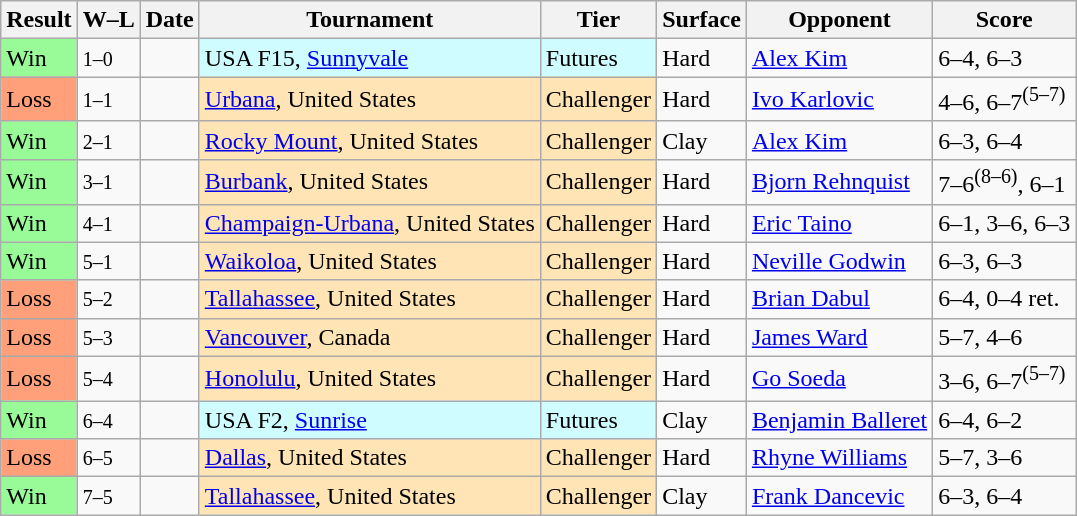<table class="sortable wikitable">
<tr>
<th>Result</th>
<th class="unsortable">W–L</th>
<th>Date</th>
<th>Tournament</th>
<th>Tier</th>
<th>Surface</th>
<th>Opponent</th>
<th class="unsortable">Score</th>
</tr>
<tr>
<td style="background:#98fb98;">Win</td>
<td><small>1–0</small></td>
<td></td>
<td style="background:#cffcff;">USA F15, <a href='#'>Sunnyvale</a></td>
<td style="background:#cffcff;">Futures</td>
<td>Hard</td>
<td> <a href='#'>Alex Kim</a></td>
<td>6–4, 6–3</td>
</tr>
<tr>
<td style="background:#ffa07a;">Loss</td>
<td><small>1–1</small></td>
<td></td>
<td style="background:moccasin;"><a href='#'>Urbana</a>, United States</td>
<td style="background:moccasin;">Challenger</td>
<td>Hard</td>
<td> <a href='#'>Ivo Karlovic</a></td>
<td>4–6, 6–7<sup>(5–7)</sup></td>
</tr>
<tr>
<td style="background:#98fb98;">Win</td>
<td><small>2–1</small></td>
<td></td>
<td style="background:moccasin;"><a href='#'>Rocky Mount</a>, United States</td>
<td style="background:moccasin;">Challenger</td>
<td>Clay</td>
<td> <a href='#'>Alex Kim</a></td>
<td>6–3, 6–4</td>
</tr>
<tr>
<td style="background:#98fb98;">Win</td>
<td><small>3–1</small></td>
<td></td>
<td style="background:moccasin;"><a href='#'>Burbank</a>, United States</td>
<td style="background:moccasin;">Challenger</td>
<td>Hard</td>
<td> <a href='#'>Bjorn Rehnquist</a></td>
<td>7–6<sup>(8–6)</sup>, 6–1</td>
</tr>
<tr>
<td style="background:#98fb98;">Win</td>
<td><small>4–1</small></td>
<td></td>
<td style="background:moccasin;"><a href='#'>Champaign-Urbana</a>, United States</td>
<td style="background:moccasin;">Challenger</td>
<td>Hard</td>
<td> <a href='#'>Eric Taino</a></td>
<td>6–1, 3–6, 6–3</td>
</tr>
<tr>
<td style="background:#98fb98;">Win</td>
<td><small>5–1</small></td>
<td></td>
<td style="background:moccasin;"><a href='#'>Waikoloa</a>, United States</td>
<td style="background:moccasin;">Challenger</td>
<td>Hard</td>
<td> <a href='#'>Neville Godwin</a></td>
<td>6–3, 6–3</td>
</tr>
<tr>
<td style="background:#ffa07a;">Loss</td>
<td><small>5–2</small></td>
<td></td>
<td style="background:moccasin;"><a href='#'>Tallahassee</a>, United States</td>
<td style="background:moccasin;">Challenger</td>
<td>Hard</td>
<td> <a href='#'>Brian Dabul</a></td>
<td>6–4, 0–4 ret.</td>
</tr>
<tr>
<td style="background:#ffa07a;">Loss</td>
<td><small>5–3</small></td>
<td></td>
<td style="background:moccasin;"><a href='#'>Vancouver</a>, Canada</td>
<td style="background:moccasin;">Challenger</td>
<td>Hard</td>
<td> <a href='#'>James Ward</a></td>
<td>5–7, 4–6</td>
</tr>
<tr>
<td style="background:#ffa07a;">Loss</td>
<td><small>5–4</small></td>
<td></td>
<td style="background:moccasin;"><a href='#'>Honolulu</a>, United States</td>
<td style="background:moccasin;">Challenger</td>
<td>Hard</td>
<td> <a href='#'>Go Soeda</a></td>
<td>3–6, 6–7<sup>(5–7)</sup></td>
</tr>
<tr>
<td style="background:#98fb98;">Win</td>
<td><small>6–4</small></td>
<td></td>
<td style="background:#cffcff;">USA F2, <a href='#'>Sunrise</a></td>
<td style="background:#cffcff;">Futures</td>
<td>Clay</td>
<td> <a href='#'>Benjamin Balleret</a></td>
<td>6–4, 6–2</td>
</tr>
<tr>
<td style="background:#ffa07a;">Loss</td>
<td><small>6–5</small></td>
<td></td>
<td style="background:moccasin;"><a href='#'>Dallas</a>, United States</td>
<td style="background:moccasin;">Challenger</td>
<td>Hard</td>
<td> <a href='#'>Rhyne Williams</a></td>
<td>5–7, 3–6</td>
</tr>
<tr>
<td style="background:#98fb98;">Win</td>
<td><small>7–5</small></td>
<td></td>
<td style="background:moccasin;"><a href='#'>Tallahassee</a>, United States</td>
<td style="background:moccasin;">Challenger</td>
<td>Clay</td>
<td> <a href='#'>Frank Dancevic</a></td>
<td>6–3, 6–4</td>
</tr>
</table>
